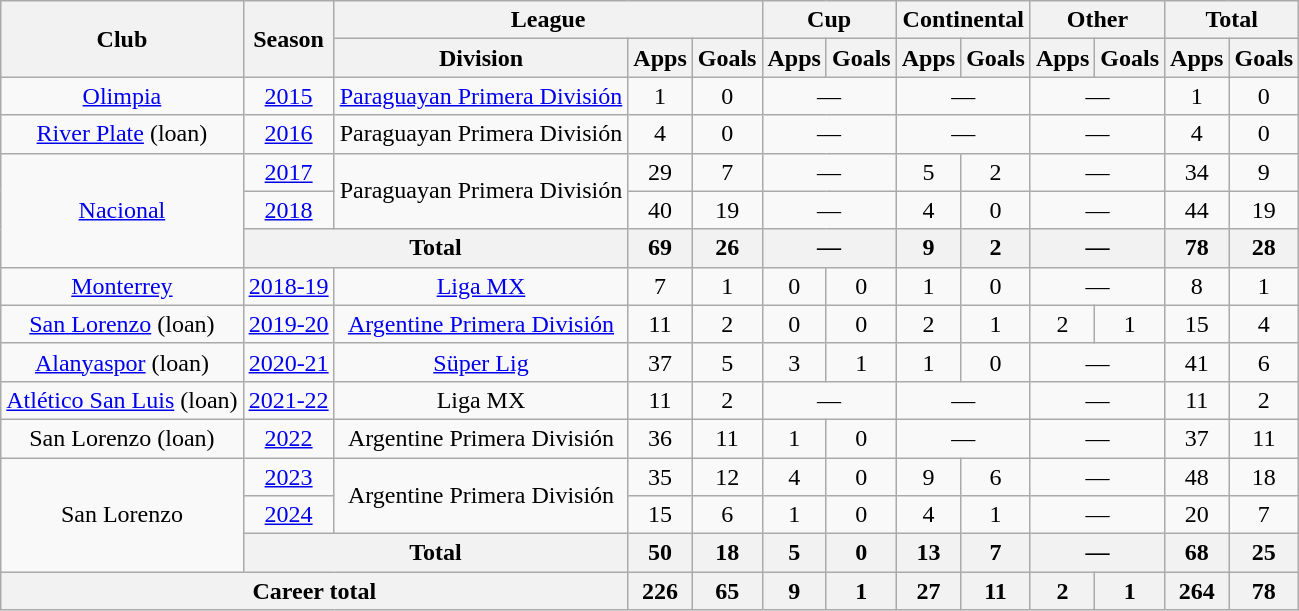<table class="wikitable" style="text-align:center">
<tr>
<th rowspan="2">Club</th>
<th rowspan="2">Season</th>
<th colspan="3">League</th>
<th colspan="2">Cup</th>
<th colspan="2">Continental</th>
<th colspan="2">Other</th>
<th colspan="2">Total</th>
</tr>
<tr>
<th>Division</th>
<th>Apps</th>
<th>Goals</th>
<th>Apps</th>
<th>Goals</th>
<th>Apps</th>
<th>Goals</th>
<th>Apps</th>
<th>Goals</th>
<th>Apps</th>
<th>Goals</th>
</tr>
<tr>
<td><a href='#'>Olimpia</a></td>
<td><a href='#'>2015</a></td>
<td><a href='#'>Paraguayan Primera División</a></td>
<td>1</td>
<td>0</td>
<td colspan="2">—</td>
<td colspan="2">—</td>
<td colspan="2">—</td>
<td>1</td>
<td>0</td>
</tr>
<tr>
<td><a href='#'>River Plate</a> (loan)</td>
<td><a href='#'>2016</a></td>
<td>Paraguayan Primera División</td>
<td>4</td>
<td>0</td>
<td colspan="2">—</td>
<td colspan="2">—</td>
<td colspan="2">—</td>
<td>4</td>
<td>0</td>
</tr>
<tr>
<td rowspan="3"><a href='#'>Nacional</a></td>
<td><a href='#'>2017</a></td>
<td rowspan="2">Paraguayan Primera División</td>
<td>29</td>
<td>7</td>
<td colspan="2">—</td>
<td>5</td>
<td>2</td>
<td colspan="2">—</td>
<td>34</td>
<td>9</td>
</tr>
<tr>
<td><a href='#'>2018</a></td>
<td>40</td>
<td>19</td>
<td colspan="2">—</td>
<td>4</td>
<td>0</td>
<td colspan="2">—</td>
<td>44</td>
<td>19</td>
</tr>
<tr>
<th colspan="2">Total</th>
<th>69</th>
<th>26</th>
<th colspan="2">—</th>
<th>9</th>
<th>2</th>
<th colspan="2">—</th>
<th>78</th>
<th>28</th>
</tr>
<tr>
<td><a href='#'>Monterrey</a></td>
<td><a href='#'>2018-19</a></td>
<td><a href='#'>Liga MX</a></td>
<td>7</td>
<td>1</td>
<td>0</td>
<td>0</td>
<td>1</td>
<td>0</td>
<td colspan="2">—</td>
<td>8</td>
<td>1</td>
</tr>
<tr>
<td><a href='#'>San Lorenzo</a> (loan)</td>
<td><a href='#'>2019-20</a></td>
<td><a href='#'>Argentine Primera División</a></td>
<td>11</td>
<td>2</td>
<td>0</td>
<td>0</td>
<td>2</td>
<td>1</td>
<td>2</td>
<td>1</td>
<td>15</td>
<td>4</td>
</tr>
<tr>
<td><a href='#'>Alanyaspor</a> (loan)</td>
<td><a href='#'>2020-21</a></td>
<td><a href='#'>Süper Lig</a></td>
<td>37</td>
<td>5</td>
<td>3</td>
<td>1</td>
<td>1</td>
<td>0</td>
<td colspan="2">—</td>
<td>41</td>
<td>6</td>
</tr>
<tr>
<td><a href='#'>Atlético San Luis</a> (loan)</td>
<td><a href='#'>2021-22</a></td>
<td>Liga MX</td>
<td>11</td>
<td>2</td>
<td colspan="2">—</td>
<td colspan="2">—</td>
<td colspan="2">—</td>
<td>11</td>
<td>2</td>
</tr>
<tr>
<td>San Lorenzo (loan)</td>
<td><a href='#'>2022</a></td>
<td>Argentine Primera División</td>
<td>36</td>
<td>11</td>
<td>1</td>
<td>0</td>
<td colspan="2">—</td>
<td colspan="2">—</td>
<td>37</td>
<td>11</td>
</tr>
<tr>
<td rowspan="3">San Lorenzo</td>
<td><a href='#'>2023</a></td>
<td rowspan="2">Argentine Primera División</td>
<td>35</td>
<td>12</td>
<td>4</td>
<td>0</td>
<td>9</td>
<td>6</td>
<td colspan="2">—</td>
<td>48</td>
<td>18</td>
</tr>
<tr>
<td><a href='#'>2024</a></td>
<td>15</td>
<td>6</td>
<td>1</td>
<td>0</td>
<td>4</td>
<td>1</td>
<td colspan="2">—</td>
<td>20</td>
<td>7</td>
</tr>
<tr>
<th colspan="2">Total</th>
<th>50</th>
<th>18</th>
<th>5</th>
<th>0</th>
<th>13</th>
<th>7</th>
<th colspan="2">—</th>
<th>68</th>
<th>25</th>
</tr>
<tr>
<th colspan="3">Career total</th>
<th>226</th>
<th>65</th>
<th>9</th>
<th>1</th>
<th>27</th>
<th>11</th>
<th>2</th>
<th>1</th>
<th>264</th>
<th>78</th>
</tr>
</table>
